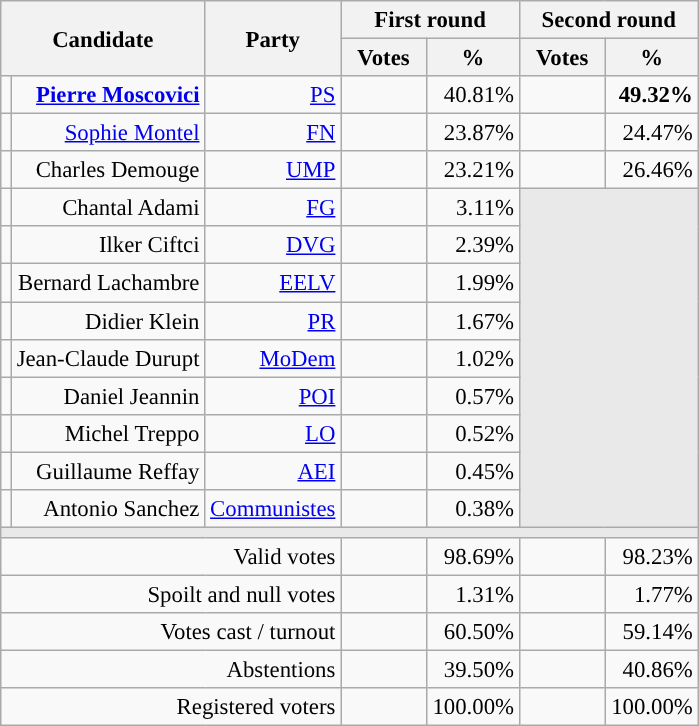<table class="wikitable" style="text-align:right;font-size:95%;">
<tr>
<th rowspan=2 colspan=2>Candidate</th>
<th rowspan=2 colspan=1>Party</th>
<th colspan=2>First round</th>
<th colspan=2>Second round</th>
</tr>
<tr>
<th style="width:50px;">Votes</th>
<th style="width:55px;">%</th>
<th style="width:50px;">Votes</th>
<th style="width:55px;">%</th>
</tr>
<tr>
<td style="color:inherit;background-color:"></td>
<td><strong><a href='#'>Pierre Moscovici</a></strong></td>
<td><a href='#'>PS</a></td>
<td></td>
<td>40.81%</td>
<td><strong></strong></td>
<td><strong>49.32%</strong></td>
</tr>
<tr>
<td style="color:inherit;background-color:"></td>
<td><a href='#'>Sophie Montel</a></td>
<td><a href='#'>FN</a></td>
<td></td>
<td>23.87%</td>
<td></td>
<td>24.47%</td>
</tr>
<tr>
<td style="color:inherit;background-color:"></td>
<td>Charles Demouge</td>
<td><a href='#'>UMP</a></td>
<td></td>
<td>23.21%</td>
<td></td>
<td>26.46%</td>
</tr>
<tr>
<td style="color:inherit;background-color:"></td>
<td>Chantal Adami</td>
<td><a href='#'>FG</a></td>
<td></td>
<td>3.11%</td>
<td colspan=7 rowspan=9 style="background-color:#E9E9E9;"></td>
</tr>
<tr>
<td style="color:inherit;background-color:"></td>
<td>Ilker Ciftci</td>
<td><a href='#'>DVG</a></td>
<td></td>
<td>2.39%</td>
</tr>
<tr>
<td style="color:inherit;background-color:"></td>
<td>Bernard Lachambre</td>
<td><a href='#'>EELV</a></td>
<td></td>
<td>1.99%</td>
</tr>
<tr>
<td style="color:inherit;background-color:"></td>
<td>Didier Klein</td>
<td><a href='#'>PR</a></td>
<td></td>
<td>1.67%</td>
</tr>
<tr>
<td style="color:inherit;background-color:"></td>
<td>Jean-Claude Durupt</td>
<td><a href='#'>MoDem</a></td>
<td></td>
<td>1.02%</td>
</tr>
<tr>
<td style="color:inherit;background-color:"></td>
<td>Daniel Jeannin</td>
<td><a href='#'>POI</a></td>
<td></td>
<td>0.57%</td>
</tr>
<tr>
<td style="color:inherit;background-color:"></td>
<td>Michel Treppo</td>
<td><a href='#'>LO</a></td>
<td></td>
<td>0.52%</td>
</tr>
<tr>
<td style="color:inherit;background-color:"></td>
<td>Guillaume Reffay</td>
<td><a href='#'>AEI</a></td>
<td></td>
<td>0.45%</td>
</tr>
<tr>
<td style="color:inherit;background-color:"></td>
<td>Antonio Sanchez</td>
<td><a href='#'>Communistes</a></td>
<td></td>
<td>0.38%</td>
</tr>
<tr>
<td colspan=7 style="background-color:#E9E9E9;"></td>
</tr>
<tr>
<td colspan=3>Valid votes</td>
<td></td>
<td>98.69%</td>
<td></td>
<td>98.23%</td>
</tr>
<tr>
<td colspan=3>Spoilt and null votes</td>
<td></td>
<td>1.31%</td>
<td></td>
<td>1.77%</td>
</tr>
<tr>
<td colspan=3>Votes cast / turnout</td>
<td></td>
<td>60.50%</td>
<td></td>
<td>59.14%</td>
</tr>
<tr>
<td colspan=3>Abstentions</td>
<td></td>
<td>39.50%</td>
<td></td>
<td>40.86%</td>
</tr>
<tr>
<td colspan=3>Registered voters</td>
<td></td>
<td>100.00%</td>
<td></td>
<td>100.00%</td>
</tr>
</table>
